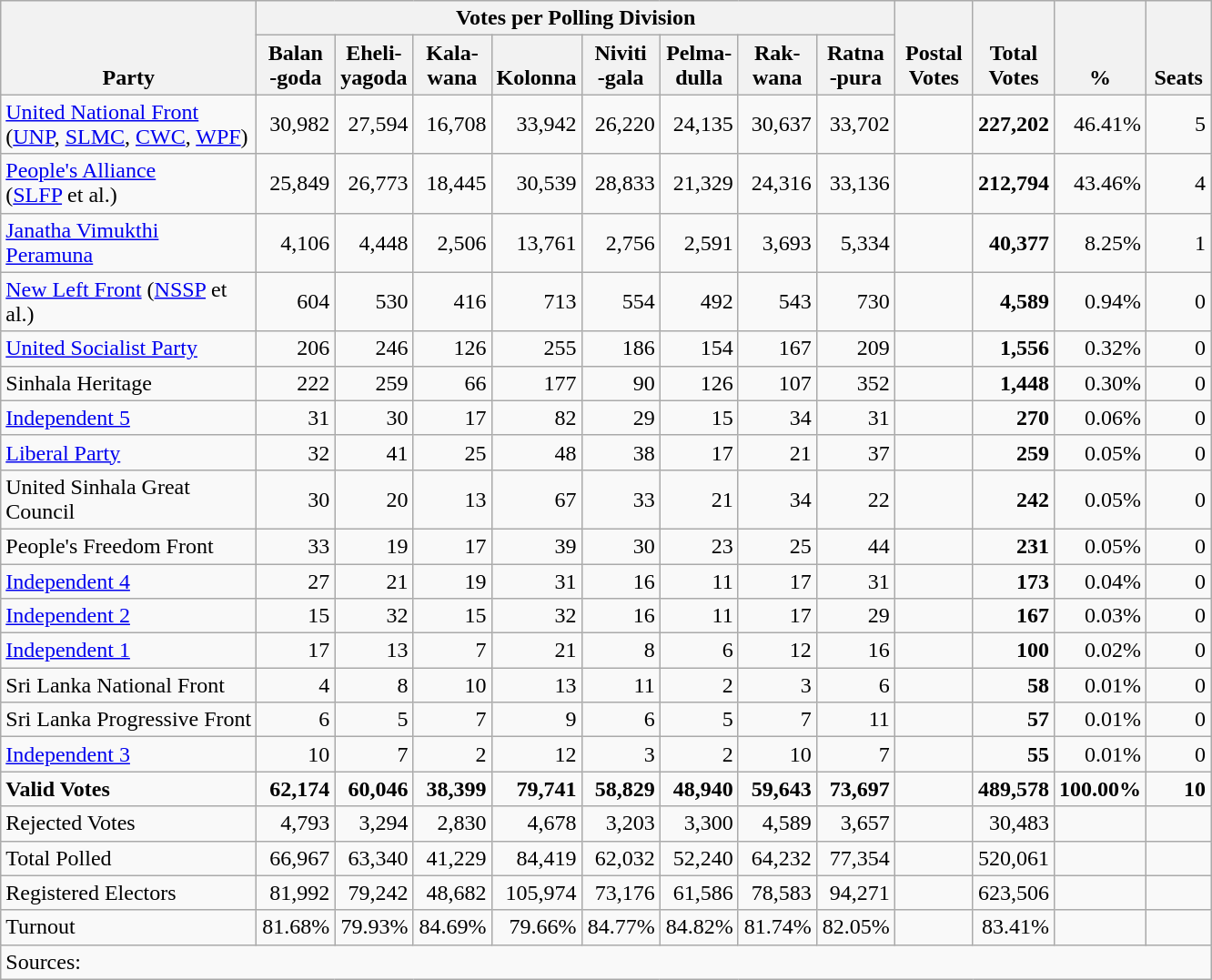<table class="wikitable" border="1" style="text-align:right;">
<tr>
<th align=left valign=bottom rowspan=2 width="180">Party</th>
<th colspan=8>Votes per Polling Division</th>
<th align=center valign=bottom rowspan=2 width="50">Postal<br>Votes</th>
<th align=center valign=bottom rowspan=2 width="50">Total Votes</th>
<th align=center valign=bottom rowspan=2 width="50">%</th>
<th align=center valign=bottom rowspan=2 width="40">Seats</th>
</tr>
<tr>
<th align=center valign=bottom width="50">Balan<br>-goda</th>
<th align=center valign=bottom width="50">Eheli-<br>yagoda</th>
<th align=center valign=bottom width="50">Kala-<br>wana</th>
<th align=center valign=bottom width="50">Kolonna</th>
<th align=center valign=bottom width="50">Niviti<br>-gala</th>
<th align=center valign=bottom width="50">Pelma-<br>dulla</th>
<th align=center valign=bottom width="50">Rak-<br>wana</th>
<th align=center valign=bottom width="50">Ratna<br>-pura</th>
</tr>
<tr>
<td align=left><a href='#'>United National Front</a><br>(<a href='#'>UNP</a>, <a href='#'>SLMC</a>, <a href='#'>CWC</a>, <a href='#'>WPF</a>)</td>
<td>30,982</td>
<td>27,594</td>
<td>16,708</td>
<td>33,942</td>
<td>26,220</td>
<td>24,135</td>
<td>30,637</td>
<td>33,702</td>
<td></td>
<td><strong>227,202</strong></td>
<td>46.41%</td>
<td>5</td>
</tr>
<tr>
<td align=left><a href='#'>People's Alliance</a><br>(<a href='#'>SLFP</a> et al.)</td>
<td>25,849</td>
<td>26,773</td>
<td>18,445</td>
<td>30,539</td>
<td>28,833</td>
<td>21,329</td>
<td>24,316</td>
<td>33,136</td>
<td></td>
<td><strong>212,794</strong></td>
<td>43.46%</td>
<td>4</td>
</tr>
<tr>
<td align=left><a href='#'>Janatha Vimukthi Peramuna</a></td>
<td>4,106</td>
<td>4,448</td>
<td>2,506</td>
<td>13,761</td>
<td>2,756</td>
<td>2,591</td>
<td>3,693</td>
<td>5,334</td>
<td></td>
<td><strong>40,377</strong></td>
<td>8.25%</td>
<td>1</td>
</tr>
<tr>
<td align=left><a href='#'>New Left Front</a> (<a href='#'>NSSP</a> et al.)</td>
<td>604</td>
<td>530</td>
<td>416</td>
<td>713</td>
<td>554</td>
<td>492</td>
<td>543</td>
<td>730</td>
<td></td>
<td><strong>4,589</strong></td>
<td>0.94%</td>
<td>0</td>
</tr>
<tr>
<td align=left><a href='#'>United Socialist Party</a></td>
<td>206</td>
<td>246</td>
<td>126</td>
<td>255</td>
<td>186</td>
<td>154</td>
<td>167</td>
<td>209</td>
<td></td>
<td><strong>1,556</strong></td>
<td>0.32%</td>
<td>0</td>
</tr>
<tr>
<td align=left>Sinhala Heritage</td>
<td>222</td>
<td>259</td>
<td>66</td>
<td>177</td>
<td>90</td>
<td>126</td>
<td>107</td>
<td>352</td>
<td></td>
<td><strong>1,448</strong></td>
<td>0.30%</td>
<td>0</td>
</tr>
<tr>
<td align=left><a href='#'>Independent 5</a></td>
<td>31</td>
<td>30</td>
<td>17</td>
<td>82</td>
<td>29</td>
<td>15</td>
<td>34</td>
<td>31</td>
<td></td>
<td><strong>270</strong></td>
<td>0.06%</td>
<td>0</td>
</tr>
<tr>
<td align=left><a href='#'>Liberal Party</a></td>
<td>32</td>
<td>41</td>
<td>25</td>
<td>48</td>
<td>38</td>
<td>17</td>
<td>21</td>
<td>37</td>
<td></td>
<td><strong>259</strong></td>
<td>0.05%</td>
<td>0</td>
</tr>
<tr>
<td align=left>United Sinhala Great Council</td>
<td>30</td>
<td>20</td>
<td>13</td>
<td>67</td>
<td>33</td>
<td>21</td>
<td>34</td>
<td>22</td>
<td></td>
<td><strong>242</strong></td>
<td>0.05%</td>
<td>0</td>
</tr>
<tr>
<td align=left>People's Freedom Front</td>
<td>33</td>
<td>19</td>
<td>17</td>
<td>39</td>
<td>30</td>
<td>23</td>
<td>25</td>
<td>44</td>
<td></td>
<td><strong>231</strong></td>
<td>0.05%</td>
<td>0</td>
</tr>
<tr>
<td align=left><a href='#'>Independent 4</a></td>
<td>27</td>
<td>21</td>
<td>19</td>
<td>31</td>
<td>16</td>
<td>11</td>
<td>17</td>
<td>31</td>
<td></td>
<td><strong>173</strong></td>
<td>0.04%</td>
<td>0</td>
</tr>
<tr>
<td align=left><a href='#'>Independent 2</a></td>
<td>15</td>
<td>32</td>
<td>15</td>
<td>32</td>
<td>16</td>
<td>11</td>
<td>17</td>
<td>29</td>
<td></td>
<td><strong>167</strong></td>
<td>0.03%</td>
<td>0</td>
</tr>
<tr>
<td align=left><a href='#'>Independent 1</a></td>
<td>17</td>
<td>13</td>
<td>7</td>
<td>21</td>
<td>8</td>
<td>6</td>
<td>12</td>
<td>16</td>
<td></td>
<td><strong>100</strong></td>
<td>0.02%</td>
<td>0</td>
</tr>
<tr>
<td align=left>Sri Lanka National Front</td>
<td>4</td>
<td>8</td>
<td>10</td>
<td>13</td>
<td>11</td>
<td>2</td>
<td>3</td>
<td>6</td>
<td></td>
<td><strong>58</strong></td>
<td>0.01%</td>
<td>0</td>
</tr>
<tr>
<td align=left>Sri Lanka Progressive Front</td>
<td>6</td>
<td>5</td>
<td>7</td>
<td>9</td>
<td>6</td>
<td>5</td>
<td>7</td>
<td>11</td>
<td></td>
<td><strong>57</strong></td>
<td>0.01%</td>
<td>0</td>
</tr>
<tr>
<td align=left><a href='#'>Independent 3</a></td>
<td>10</td>
<td>7</td>
<td>2</td>
<td>12</td>
<td>3</td>
<td>2</td>
<td>10</td>
<td>7</td>
<td></td>
<td><strong>55</strong></td>
<td>0.01%</td>
<td>0</td>
</tr>
<tr>
<td align=left><strong>Valid Votes</strong></td>
<td><strong>62,174</strong></td>
<td><strong>60,046</strong></td>
<td><strong>38,399</strong></td>
<td><strong>79,741</strong></td>
<td><strong>58,829</strong></td>
<td><strong>48,940</strong></td>
<td><strong>59,643</strong></td>
<td><strong>73,697</strong></td>
<td></td>
<td><strong>489,578</strong></td>
<td><strong>100.00%</strong></td>
<td><strong>10</strong></td>
</tr>
<tr>
<td align=left>Rejected Votes</td>
<td>4,793</td>
<td>3,294</td>
<td>2,830</td>
<td>4,678</td>
<td>3,203</td>
<td>3,300</td>
<td>4,589</td>
<td>3,657</td>
<td></td>
<td>30,483</td>
<td></td>
<td></td>
</tr>
<tr>
<td align=left>Total Polled</td>
<td>66,967</td>
<td>63,340</td>
<td>41,229</td>
<td>84,419</td>
<td>62,032</td>
<td>52,240</td>
<td>64,232</td>
<td>77,354</td>
<td></td>
<td>520,061</td>
<td></td>
<td></td>
</tr>
<tr>
<td align=left>Registered Electors</td>
<td>81,992</td>
<td>79,242</td>
<td>48,682</td>
<td>105,974</td>
<td>73,176</td>
<td>61,586</td>
<td>78,583</td>
<td>94,271</td>
<td></td>
<td>623,506</td>
<td></td>
<td></td>
</tr>
<tr>
<td align=left>Turnout</td>
<td>81.68%</td>
<td>79.93%</td>
<td>84.69%</td>
<td>79.66%</td>
<td>84.77%</td>
<td>84.82%</td>
<td>81.74%</td>
<td>82.05%</td>
<td></td>
<td>83.41%</td>
<td></td>
<td></td>
</tr>
<tr>
<td align=left colspan=14>Sources:</td>
</tr>
</table>
